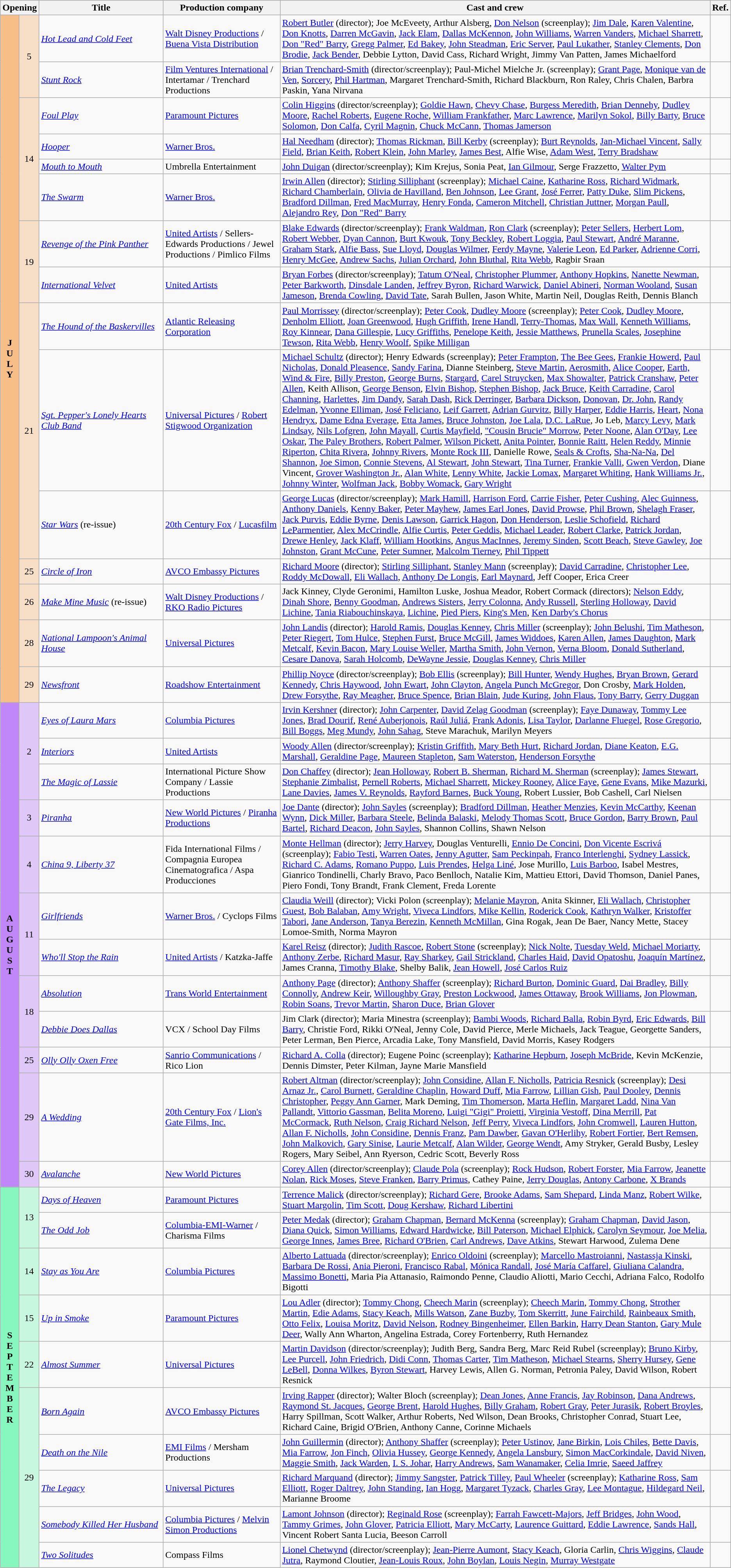<table class="wikitable sortable">
<tr style="background:#b0e0e6; text-align:center;">
<th colspan="2">Opening</th>
<th style="width:17%;">Title</th>
<th style="width:16%;">Production company</th>
<th>Cast and crew</th>
<th class="unsortable">Ref.</th>
</tr>
<tr>
<th rowspan="15" style="text-align:center; background:#f7bf87;"><strong>J<br>U<br>L<br>Y</strong></th>
<td rowspan="2" style="text-align:center; background:#f7dfc7;">5</td>
<td><em><a href='#'>Hot Lead and Cold Feet</a></em></td>
<td><a href='#'>Walt Disney Productions</a> / <a href='#'>Buena Vista Distribution</a></td>
<td><a href='#'>Robert Butler</a> (director); Joe McEveety, Arthur Alsberg, <a href='#'>Don Nelson</a> (screenplay); <a href='#'>Jim Dale</a>, <a href='#'>Karen Valentine</a>, <a href='#'>Don Knotts</a>, <a href='#'>Darren McGavin</a>, <a href='#'>Jack Elam</a>, <a href='#'>Dallas McKennon</a>, <a href='#'>John Williams</a>, <a href='#'>Warren Vanders</a>, <a href='#'>Michael Sharrett</a>, <a href='#'>Don "Red" Barry</a>, <a href='#'>Gregg Palmer</a>, <a href='#'>Ed Bakey</a>, <a href='#'>John Steadman</a>, <a href='#'>Eric Server</a>, <a href='#'>Paul Lukather</a>, <a href='#'>Stanley Clements</a>, <a href='#'>Don Brodie</a>, <a href='#'>Jack Bender</a>, Debbie Lytton, David Cass, Richard Wright, Jimmy Van Patten, James Michaelford</td>
<td></td>
</tr>
<tr>
<td><em><a href='#'>Stunt Rock</a></em></td>
<td><a href='#'>Film Ventures International</a> / Intertamar / Trenchard Productions</td>
<td><a href='#'>Brian Trenchard-Smith</a> (director/screenplay); Paul-Michel Mielche Jr. (screenplay); <a href='#'>Grant Page</a>, <a href='#'>Monique van de Ven</a>, <a href='#'>Sorcery</a>, <a href='#'>Phil Hartman</a>, Margaret Trenchard-Smith, Richard Blackburn, Ron Raley, Chris Chalen, Barbra Paskin, Yana Nirvana</td>
<td></td>
</tr>
<tr>
<td rowspan="4" style="text-align:center; background:#f7dfc7;">14</td>
<td><em><a href='#'>Foul Play</a></em></td>
<td><a href='#'>Paramount Pictures</a></td>
<td><a href='#'>Colin Higgins</a> (director/screenplay); <a href='#'>Goldie Hawn</a>, <a href='#'>Chevy Chase</a>, <a href='#'>Burgess Meredith</a>, <a href='#'>Brian Dennehy</a>, <a href='#'>Dudley Moore</a>, <a href='#'>Rachel Roberts</a>, <a href='#'>Eugene Roche</a>, <a href='#'>William Frankfather</a>, <a href='#'>Marc Lawrence</a>, <a href='#'>Marilyn Sokol</a>, <a href='#'>Billy Barty</a>, <a href='#'>Bruce Solomon</a>, <a href='#'>Don Calfa</a>, <a href='#'>Cyril Magnin</a>, <a href='#'>Chuck McCann</a>, <a href='#'>Thomas Jamerson</a></td>
<td></td>
</tr>
<tr>
<td><em><a href='#'>Hooper</a></em></td>
<td><a href='#'>Warner Bros.</a></td>
<td><a href='#'>Hal Needham</a> (director); <a href='#'>Thomas Rickman</a>, <a href='#'>Bill Kerby</a> (screenplay); <a href='#'>Burt Reynolds</a>, <a href='#'>Jan-Michael Vincent</a>, <a href='#'>Sally Field</a>, <a href='#'>Brian Keith</a>, <a href='#'>Robert Klein</a>, <a href='#'>John Marley</a>, <a href='#'>James Best</a>, Alfie Wise, <a href='#'>Adam West</a>, <a href='#'>Terry Bradshaw</a></td>
<td></td>
</tr>
<tr>
<td><em><a href='#'>Mouth to Mouth</a></em></td>
<td>Umbrella Entertainment</td>
<td><a href='#'>John Duigan</a> (director/screenplay); Kim Krejus, Sonia Peat, <a href='#'>Ian Gilmour</a>, Serge Frazzetto, <a href='#'>Walter Pym</a></td>
<td></td>
</tr>
<tr>
<td><em><a href='#'>The Swarm</a></em></td>
<td><a href='#'>Warner Bros.</a></td>
<td><a href='#'>Irwin Allen</a> (director); <a href='#'>Stirling Silliphant</a> (screenplay); <a href='#'>Michael Caine</a>, <a href='#'>Katharine Ross</a>, <a href='#'>Richard Widmark</a>, <a href='#'>Richard Chamberlain</a>, <a href='#'>Olivia de Havilland</a>, <a href='#'>Ben Johnson</a>, <a href='#'>Lee Grant</a>, <a href='#'>José Ferrer</a>, <a href='#'>Patty Duke</a>, <a href='#'>Slim Pickens</a>, <a href='#'>Bradford Dillman</a>, <a href='#'>Fred MacMurray</a>, <a href='#'>Henry Fonda</a>, <a href='#'>Cameron Mitchell</a>, <a href='#'>Christian Juttner</a>, <a href='#'>Morgan Paull</a>, <a href='#'>Alejandro Rey</a>, <a href='#'>Don "Red" Barry</a></td>
<td></td>
</tr>
<tr>
<td rowspan="2" style="text-align:center; background:#f7dfc7;">19</td>
<td><em><a href='#'>Revenge of the Pink Panther</a></em></td>
<td><a href='#'>United Artists</a> / Sellers-Edwards Productions / Jewel Productions / Pimlico Films</td>
<td><a href='#'>Blake Edwards</a> (director/screenplay); <a href='#'>Frank Waldman</a>, <a href='#'>Ron Clark</a> (screenplay); <a href='#'>Peter Sellers</a>, <a href='#'>Herbert Lom</a>, <a href='#'>Robert Webber</a>, <a href='#'>Dyan Cannon</a>, <a href='#'>Burt Kwouk</a>, <a href='#'>Tony Beckley</a>, <a href='#'>Robert Loggia</a>, <a href='#'>Paul Stewart</a>, <a href='#'>André Maranne</a>, <a href='#'>Graham Stark</a>, <a href='#'>Alfie Bass</a>, <a href='#'>Sue Lloyd</a>, <a href='#'>Douglas Wilmer</a>, <a href='#'>Ferdy Mayne</a>, <a href='#'>Valerie Leon</a>, <a href='#'>Ed Parker</a>, <a href='#'>Adrienne Corri</a>, <a href='#'>Henry McGee</a>, <a href='#'>Andrew Sachs</a>, <a href='#'>Julian Orchard</a>, <a href='#'>John Bluthal</a>, <a href='#'>Rita Webb</a>, Ragbir Sraan</td>
<td></td>
</tr>
<tr>
<td><em><a href='#'>International Velvet</a></em></td>
<td><a href='#'>United Artists</a></td>
<td><a href='#'>Bryan Forbes</a> (director/screenplay); <a href='#'>Tatum O'Neal</a>, <a href='#'>Christopher Plummer</a>, <a href='#'>Anthony Hopkins</a>, <a href='#'>Nanette Newman</a>, <a href='#'>Peter Barkworth</a>, <a href='#'>Dinsdale Landen</a>, <a href='#'>Jeffrey Byron</a>, <a href='#'>Richard Warwick</a>, <a href='#'>Daniel Abineri</a>, <a href='#'>Norman Wooland</a>, <a href='#'>Susan Jameson</a>, <a href='#'>Brenda Cowling</a>, <a href='#'>David Tate</a>, Sarah Bullen, Jason White, Martin Neil, Douglas Reith, Dennis Blanch</td>
<td></td>
</tr>
<tr>
<td rowspan="3" style="text-align:center; background:#f7dfc7;">21</td>
<td><em><a href='#'>The Hound of the Baskervilles</a></em></td>
<td><a href='#'>Atlantic Releasing Corporation</a></td>
<td><a href='#'>Paul Morrissey</a> (director/screenplay); <a href='#'>Peter Cook</a>, <a href='#'>Dudley Moore</a> (screenplay); <a href='#'>Peter Cook</a>, <a href='#'>Dudley Moore</a>, <a href='#'>Denholm Elliott</a>, <a href='#'>Joan Greenwood</a>, <a href='#'>Hugh Griffith</a>, <a href='#'>Irene Handl</a>, <a href='#'>Terry-Thomas</a>, <a href='#'>Max Wall</a>, <a href='#'>Kenneth Williams</a>, <a href='#'>Roy Kinnear</a>, <a href='#'>Dana Gillespie</a>, <a href='#'>Lucy Griffiths</a>, <a href='#'>Penelope Keith</a>, <a href='#'>Jessie Matthews</a>, <a href='#'>Prunella Scales</a>, <a href='#'>Josephine Tewson</a>, <a href='#'>Rita Webb</a>, <a href='#'>Henry Woolf</a>, <a href='#'>Spike Milligan</a></td>
<td></td>
</tr>
<tr>
<td><em><a href='#'>Sgt. Pepper's Lonely Hearts Club Band</a></em></td>
<td><a href='#'>Universal Pictures</a> / <a href='#'>Robert Stigwood Organization</a></td>
<td><a href='#'>Michael Schultz</a> (director); Henry Edwards (screenplay); <a href='#'>Peter Frampton</a>, <a href='#'>The Bee Gees</a>, <a href='#'>Frankie Howerd</a>, <a href='#'>Paul Nicholas</a>, <a href='#'>Donald Pleasence</a>, <a href='#'>Sandy Farina</a>, Dianne Steinberg, <a href='#'>Steve Martin</a>, <a href='#'>Aerosmith</a>, <a href='#'>Alice Cooper</a>, <a href='#'>Earth, Wind & Fire</a>, <a href='#'>Billy Preston</a>, <a href='#'>George Burns</a>, <a href='#'>Stargard</a>, <a href='#'>Carel Struycken</a>, <a href='#'>Max Showalter</a>, <a href='#'>Patrick Cranshaw</a>, <a href='#'>Peter Allen</a>, Keith Allison, <a href='#'>George Benson</a>, <a href='#'>Elvin Bishop</a>, <a href='#'>Stephen Bishop</a>, <a href='#'>Jack Bruce</a>, <a href='#'>Keith Carradine</a>, <a href='#'>Carol Channing</a>, <a href='#'>Harlettes</a>, <a href='#'>Jim Dandy</a>, <a href='#'>Sarah Dash</a>, <a href='#'>Rick Derringer</a>, <a href='#'>Barbara Dickson</a>, <a href='#'>Donovan</a>, <a href='#'>Dr. John</a>, <a href='#'>Randy Edelman</a>, <a href='#'>Yvonne Elliman</a>, <a href='#'>José Feliciano</a>, <a href='#'>Leif Garrett</a>, <a href='#'>Adrian Gurvitz</a>, <a href='#'>Billy Harper</a>, <a href='#'>Eddie Harris</a>, <a href='#'>Heart</a>, <a href='#'>Nona Hendryx</a>, <a href='#'>Dame Edna Everage</a>, <a href='#'>Etta James</a>, <a href='#'>Bruce Johnston</a>, <a href='#'>Joe Lala</a>, <a href='#'>D.C. LaRue</a>, Jo Leb, <a href='#'>Marcy Levy</a>, <a href='#'>Mark Lindsay</a>, <a href='#'>Nils Lofgren</a>, <a href='#'>John Mayall</a>, <a href='#'>Curtis Mayfield</a>, <a href='#'>"Cousin Brucie" Morrow</a>, <a href='#'>Peter Noone</a>, <a href='#'>Alan O'Day</a>, <a href='#'>Lee Oskar</a>, <a href='#'>The Paley Brothers</a>, <a href='#'>Robert Palmer</a>, <a href='#'>Wilson Pickett</a>, <a href='#'>Anita Pointer</a>, <a href='#'>Bonnie Raitt</a>, <a href='#'>Helen Reddy</a>, <a href='#'>Minnie Riperton</a>, <a href='#'>Chita Rivera</a>, <a href='#'>Johnny Rivers</a>, <a href='#'>Monte Rock III</a>, Danielle Rowe, <a href='#'>Seals & Crofts</a>, <a href='#'>Sha-Na-Na</a>, <a href='#'>Del Shannon</a>, <a href='#'>Joe Simon</a>, <a href='#'>Connie Stevens</a>, <a href='#'>Al Stewart</a>, <a href='#'>John Stewart</a>, <a href='#'>Tina Turner</a>, <a href='#'>Frankie Valli</a>, <a href='#'>Gwen Verdon</a>, Diane Vincent, <a href='#'>Grover Washington Jr.</a>, <a href='#'>Alan White</a>, <a href='#'>Lenny White</a>, <a href='#'>Jackie Lomax</a>, <a href='#'>Margaret Whiting</a>, <a href='#'>Hank Williams Jr.</a>, <a href='#'>Johnny Winter</a>, <a href='#'>Wolfman Jack</a>, <a href='#'>Bobby Womack</a>, <a href='#'>Gary Wright</a></td>
<td></td>
</tr>
<tr>
<td><em><a href='#'>Star Wars</a></em> (re-issue)</td>
<td><a href='#'>20th Century Fox</a> / <a href='#'>Lucasfilm</a></td>
<td><a href='#'>George Lucas</a> (director/screenplay); <a href='#'>Mark Hamill</a>, <a href='#'>Harrison Ford</a>, <a href='#'>Carrie Fisher</a>, <a href='#'>Peter Cushing</a>, <a href='#'>Alec Guinness</a>, <a href='#'>Anthony Daniels</a>, <a href='#'>Kenny Baker</a>, <a href='#'>Peter Mayhew</a>, <a href='#'>James Earl Jones</a>, <a href='#'>David Prowse</a>, <a href='#'>Phil Brown</a>, <a href='#'>Shelagh Fraser</a>, <a href='#'>Jack Purvis</a>, <a href='#'>Eddie Byrne</a>, <a href='#'>Denis Lawson</a>, <a href='#'>Garrick Hagon</a>, <a href='#'>Don Henderson</a>, <a href='#'>Leslie Schofield</a>, <a href='#'>Richard LeParmentier</a>, <a href='#'>Alex McCrindle</a>, <a href='#'>Alfie Curtis</a>, <a href='#'>Peter Geddis</a>, <a href='#'>Michael Leader</a>, <a href='#'>Robert Clarke</a>, <a href='#'>Patrick Jordan</a>, <a href='#'>Drewe Henley</a>, <a href='#'>Jack Klaff</a>, <a href='#'>William Hootkins</a>, <a href='#'>Angus MacInnes</a>, <a href='#'>Jeremy Sinden</a>, <a href='#'>Scott Beach</a>, <a href='#'>Steve Gawley</a>, <a href='#'>Joe Johnston</a>, <a href='#'>Grant McCune</a>, <a href='#'>Peter Sumner</a>, <a href='#'>Malcolm Tierney</a>, <a href='#'>Phil Tippett</a></td>
<td></td>
</tr>
<tr>
<td style="text-align:center; background:#f7dfc7;">25</td>
<td><em><a href='#'>Circle of Iron</a></em></td>
<td><a href='#'>AVCO Embassy Pictures</a></td>
<td><a href='#'>Richard Moore</a> (director); <a href='#'>Stirling Silliphant</a>, <a href='#'>Stanley Mann</a> (screenplay); <a href='#'>David Carradine</a>, <a href='#'>Christopher Lee</a>, <a href='#'>Roddy McDowall</a>, <a href='#'>Eli Wallach</a>, <a href='#'>Anthony De Longis</a>, <a href='#'>Earl Maynard</a>, Jeff Cooper, Erica Creer</td>
<td></td>
</tr>
<tr>
<td style="text-align:center; background:#f7dfc7;">26</td>
<td><em><a href='#'>Make Mine Music</a></em> (re-issue)</td>
<td><a href='#'>Walt Disney Productions</a> / <a href='#'>RKO Radio Pictures</a></td>
<td>Jack Kinney, Clyde Geronimi, Hamilton Luske, Joshua Meador, Robert Cormack (directors); <a href='#'>Nelson Eddy</a>, <a href='#'>Dinah Shore</a>, <a href='#'>Benny Goodman</a>, <a href='#'>Andrews Sisters</a>, <a href='#'>Jerry Colonna</a>, <a href='#'>Andy Russell</a>, <a href='#'>Sterling Holloway</a>, <a href='#'>David Lichine</a>, <a href='#'>Tania Riabouchinskaya</a>, <a href='#'>Lichine</a>, <a href='#'>Pied Piers</a>, <a href='#'>King's Men</a>, <a href='#'>Ken Darby's Chorus</a></td>
<td></td>
</tr>
<tr>
<td style="text-align:center; background:#f7dfc7;">28</td>
<td><em><a href='#'>National Lampoon's Animal House</a></em></td>
<td><a href='#'>Universal Pictures</a></td>
<td><a href='#'>John Landis</a> (director); <a href='#'>Harold Ramis</a>, <a href='#'>Douglas Kenney</a>, <a href='#'>Chris Miller</a> (screenplay); <a href='#'>John Belushi</a>, <a href='#'>Tim Matheson</a>, <a href='#'>Peter Riegert</a>, <a href='#'>Tom Hulce</a>, <a href='#'>Stephen Furst</a>, <a href='#'>Bruce McGill</a>, <a href='#'>James Widdoes</a>, <a href='#'>Karen Allen</a>, <a href='#'>James Daughton</a>, <a href='#'>Mark Metcalf</a>, <a href='#'>Kevin Bacon</a>, <a href='#'>Mary Louise Weller</a>, <a href='#'>Martha Smith</a>, <a href='#'>John Vernon</a>, <a href='#'>Verna Bloom</a>, <a href='#'>Donald Sutherland</a>, <a href='#'>Cesare Danova</a>, <a href='#'>Sarah Holcomb</a>, <a href='#'>DeWayne Jessie</a>, <a href='#'>Douglas Kenney</a>, <a href='#'>Chris Miller</a></td>
<td></td>
</tr>
<tr>
<td style="text-align:center; background:#f7dfc7;">29</td>
<td><em><a href='#'>Newsfront</a></em></td>
<td><a href='#'>Roadshow Entertainment</a></td>
<td><a href='#'>Phillip Noyce</a> (director/screenplay); <a href='#'>Bob Ellis</a> (screenplay); <a href='#'>Bill Hunter</a>, <a href='#'>Wendy Hughes</a>, <a href='#'>Bryan Brown</a>, <a href='#'>Gerard Kennedy</a>, <a href='#'>Chris Haywood</a>, <a href='#'>John Ewart</a>, <a href='#'>John Clayton</a>, <a href='#'>Angela Punch McGregor</a>, Don Crosby, <a href='#'>Mark Holden</a>, <a href='#'>Drew Forsythe</a>, <a href='#'>Ray Meagher</a>, <a href='#'>Bruce Spence</a>, <a href='#'>Brian Blain</a>, <a href='#'>Jude Kuring</a>, <a href='#'>John Flaus</a>, <a href='#'>Tony Barry</a>, <a href='#'>Gerry Duggan</a></td>
<td></td>
</tr>
<tr>
<th rowspan="12" style="text-align:center; background:#bf87f7;"><strong>A<br>U<br>G<br>U<br>S<br>T</strong></th>
<td rowspan="3" style="text-align:center; background:#dfc7f7;">2</td>
<td><em><a href='#'>Eyes of Laura Mars</a></em></td>
<td><a href='#'>Columbia Pictures</a></td>
<td><a href='#'>Irvin Kershner</a> (director); <a href='#'>John Carpenter</a>, <a href='#'>David Zelag Goodman</a> (screenplay); <a href='#'>Faye Dunaway</a>, <a href='#'>Tommy Lee Jones</a>, <a href='#'>Brad Dourif</a>, <a href='#'>René Auberjonois</a>, <a href='#'>Raúl Juliá</a>, <a href='#'>Frank Adonis</a>, <a href='#'>Lisa Taylor</a>, <a href='#'>Darlanne Fluegel</a>, <a href='#'>Rose Gregorio</a>, <a href='#'>Bill Boggs</a>, <a href='#'>Meg Mundy</a>, <a href='#'>John Sahag</a>, Steve Marachuk, Marilyn Meyers</td>
<td></td>
</tr>
<tr>
<td><em><a href='#'>Interiors</a></em></td>
<td><a href='#'>United Artists</a></td>
<td><a href='#'>Woody Allen</a> (director/screenplay); <a href='#'>Kristin Griffith</a>, <a href='#'>Mary Beth Hurt</a>, <a href='#'>Richard Jordan</a>, <a href='#'>Diane Keaton</a>, <a href='#'>E.G. Marshall</a>, <a href='#'>Geraldine Page</a>, <a href='#'>Maureen Stapleton</a>, <a href='#'>Sam Waterston</a>, <a href='#'>Henderson Forsythe</a></td>
<td></td>
</tr>
<tr>
<td><em><a href='#'>The Magic of Lassie</a></em></td>
<td>International Picture Show Company / Lassie Productions</td>
<td><a href='#'>Don Chaffey</a> (director); <a href='#'>Jean Holloway</a>, <a href='#'>Robert B. Sherman</a>, <a href='#'>Richard M. Sherman</a> (screenplay); <a href='#'>James Stewart</a>, <a href='#'>Stephanie Zimbalist</a>, <a href='#'>Pernell Roberts</a>, <a href='#'>Michael Sharrett</a>, <a href='#'>Mickey Rooney</a>, <a href='#'>Alice Faye</a>, <a href='#'>Gene Evans</a>, <a href='#'>Mike Mazurki</a>, <a href='#'>Lane Davies</a>, <a href='#'>James V. Reynolds</a>, <a href='#'>Rayford Barnes</a>, <a href='#'>Buck Young</a>, Robert Lussier, Bob Cashell, Carl Nielsen</td>
<td></td>
</tr>
<tr>
<td style="text-align:center; background:#dfc7f7;">3</td>
<td><em><a href='#'>Piranha</a></em></td>
<td><a href='#'>New World Pictures</a> / <a href='#'>Piranha Productions</a></td>
<td><a href='#'>Joe Dante</a> (director); <a href='#'>John Sayles</a> (screenplay); <a href='#'>Bradford Dillman</a>, <a href='#'>Heather Menzies</a>, <a href='#'>Kevin McCarthy</a>, <a href='#'>Keenan Wynn</a>, <a href='#'>Dick Miller</a>, <a href='#'>Barbara Steele</a>, <a href='#'>Belinda Balaski</a>, <a href='#'>Melody Thomas Scott</a>, <a href='#'>Bruce Gordon</a>, <a href='#'>Barry Brown</a>, <a href='#'>Paul Bartel</a>, <a href='#'>Richard Deacon</a>, <a href='#'>John Sayles</a>, Shannon Collins, Shawn Nelson</td>
<td></td>
</tr>
<tr>
<td style="text-align:center; background:#dfc7f7;">4</td>
<td><em><a href='#'>China 9, Liberty 37</a></em></td>
<td>Fida International Films / Compagnia Europea Cinematografica / Aspa Producciones</td>
<td><a href='#'>Monte Hellman</a> (director); <a href='#'>Jerry Harvey</a>, Douglas Venturelli, <a href='#'>Ennio De Concini</a>, <a href='#'>Don Vicente Escrivá</a> (screenplay); <a href='#'>Fabio Testi</a>, <a href='#'>Warren Oates</a>, <a href='#'>Jenny Agutter</a>, <a href='#'>Sam Peckinpah</a>, <a href='#'>Franco Interlenghi</a>, <a href='#'>Sydney Lassick</a>, <a href='#'>Richard C. Adams</a>, <a href='#'>Romano Puppo</a>, <a href='#'>Luis Prendes</a>, <a href='#'>Helga Liné</a>, Jose Murillo, <a href='#'>Luis Barboo</a>, Isabel Mestres, Gianrico Tondinelli, Charly Bravo, Paco Benlloch, Natalie Kim, Mattieu Ettori, David Thomson, Daniel Panes, Piero Fondi, Tony Brandt, Frank Clement, Freda Lorente</td>
<td></td>
</tr>
<tr>
<td rowspan="2" style="text-align:center; background:#dfc7f7;">11</td>
<td><em><a href='#'>Girlfriends</a></em></td>
<td><a href='#'>Warner Bros.</a> / Cyclops Films</td>
<td><a href='#'>Claudia Weill</a> (director); Vicki Polon (screenplay); <a href='#'>Melanie Mayron</a>, Anita Skinner, <a href='#'>Eli Wallach</a>, <a href='#'>Christopher Guest</a>, <a href='#'>Bob Balaban</a>, <a href='#'>Amy Wright</a>, <a href='#'>Viveca Lindfors</a>, <a href='#'>Mike Kellin</a>, <a href='#'>Roderick Cook</a>, <a href='#'>Kathryn Walker</a>, <a href='#'>Kristoffer Tabori</a>, <a href='#'>Jane Anderson</a>, <a href='#'>Tanya Berezin</a>, <a href='#'>Kenneth McMillan</a>, Gina Rogak, Jean De Baer, Nancy Mette, Stacey Lomoe-Smith, Norma Mayron</td>
<td></td>
</tr>
<tr>
<td><em><a href='#'>Who'll Stop the Rain</a></em></td>
<td><a href='#'>United Artists</a> / Katzka-Jaffe</td>
<td><a href='#'>Karel Reisz</a> (director); <a href='#'>Judith Rascoe</a>, <a href='#'>Robert Stone</a> (screenplay); <a href='#'>Nick Nolte</a>, <a href='#'>Tuesday Weld</a>, <a href='#'>Michael Moriarty</a>, <a href='#'>Anthony Zerbe</a>, <a href='#'>Richard Masur</a>, <a href='#'>Ray Sharkey</a>, <a href='#'>Gail Strickland</a>, <a href='#'>Charles Haid</a>, <a href='#'>David Opatoshu</a>, <a href='#'>Joaquín Martínez</a>, James Cranna, <a href='#'>Timothy Blake</a>, Shelby Balik, <a href='#'>Jean Howell</a>, <a href='#'>José Carlos Ruiz</a></td>
<td></td>
</tr>
<tr>
<td rowspan="2" style="text-align:center; background:#dfc7f7;">18</td>
<td><em><a href='#'>Absolution</a></em></td>
<td><a href='#'>Trans World Entertainment</a></td>
<td><a href='#'>Anthony Page</a> (director); <a href='#'>Anthony Shaffer</a> (screenplay); <a href='#'>Richard Burton</a>, <a href='#'>Dominic Guard</a>, <a href='#'>Dai Bradley</a>, <a href='#'>Billy Connolly</a>, <a href='#'>Andrew Keir</a>, <a href='#'>Willoughby Gray</a>, <a href='#'>Preston Lockwood</a>, <a href='#'>James Ottaway</a>, <a href='#'>Brook Williams</a>, <a href='#'>Jon Plowman</a>, <a href='#'>Robin Soans</a>, <a href='#'>Trevor Martin</a>, <a href='#'>Sharon Duce</a>, <a href='#'>Brian Glover</a></td>
<td></td>
</tr>
<tr>
<td><em><a href='#'>Debbie Does Dallas</a></em></td>
<td>VCX / School Day Films</td>
<td>Jim Clark (director); Maria Minestra (screenplay); <a href='#'>Bambi Woods</a>, <a href='#'>Richard Balla</a>, <a href='#'>Robin Byrd</a>, <a href='#'>Eric Edwards</a>, <a href='#'>Bill Barry</a>, Christie Ford, Rikki O'Neal, Jenny Cole, David Pierce, Merle Michaels, Jack Teague, Georgette Sanders, Peter Lerman, Ben Pierce, Arcadia Lake, Tony Mansfield, David Morris, Kasey Rodgers</td>
<td></td>
</tr>
<tr>
<td style="text-align:center; background:#dfc7f7;">25</td>
<td><em><a href='#'>Olly Olly Oxen Free</a></em></td>
<td><a href='#'>Sanrio Communications</a> / Rico Lion</td>
<td><a href='#'>Richard A. Colla</a> (director); Eugene Poinc (screenplay); <a href='#'>Katharine Hepburn</a>, <a href='#'>Joseph McBride</a>, Kevin McKenzie, Dennis Dimster, Peter Kilman, Jayne Marie Mansfield</td>
<td></td>
</tr>
<tr>
<td style="text-align:center; background:#dfc7f7;">29</td>
<td><em><a href='#'>A Wedding</a></em></td>
<td><a href='#'>20th Century Fox</a> / <a href='#'>Lion's Gate Films, Inc.</a></td>
<td><a href='#'>Robert Altman</a> (director/screenplay); <a href='#'>John Considine</a>, <a href='#'>Allan F. Nicholls</a>, <a href='#'>Patricia Resnick</a> (screenplay); <a href='#'>Desi Arnaz Jr.</a>, <a href='#'>Carol Burnett</a>, <a href='#'>Geraldine Chaplin</a>, <a href='#'>Howard Duff</a>, <a href='#'>Mia Farrow</a>, <a href='#'>Lillian Gish</a>, <a href='#'>Paul Dooley</a>, <a href='#'>Dennis Christopher</a>, <a href='#'>Peggy Ann Garner</a>, Mark Deming, <a href='#'>Tim Thomerson</a>, <a href='#'>Marta Heflin</a>, <a href='#'>Margaret Ladd</a>, <a href='#'>Nina Van Pallandt</a>, <a href='#'>Vittorio Gassman</a>, <a href='#'>Belita Moreno</a>, <a href='#'>Luigi "Gigi" Proietti</a>, <a href='#'>Virginia Vestoff</a>, <a href='#'>Dina Merrill</a>, <a href='#'>Pat McCormack</a>, <a href='#'>Ruth Nelson</a>, <a href='#'>Craig Richard Nelson</a>, <a href='#'>Jeff Perry</a>, <a href='#'>Viveca Lindfors</a>, <a href='#'>John Cromwell</a>, <a href='#'>Lauren Hutton</a>, <a href='#'>Allan F. Nicholls</a>, <a href='#'>John Considine</a>, <a href='#'>Dennis Franz</a>, <a href='#'>Pam Dawber</a>, <a href='#'>Gavan O'Herlihy</a>, <a href='#'>Robert Fortier</a>, <a href='#'>Bert Remsen</a>, <a href='#'>John Malkovich</a>, <a href='#'>Gary Sinise</a>, <a href='#'>Laurie Metcalf</a>, <a href='#'>Alan Wilder</a>, <a href='#'>George Wendt</a>, Amy Stryker, Gerald Busby, Lesley Rogers, Mary Seibel, Ann Ryerson, Cedric Scott, Beverly Ross</td>
<td></td>
</tr>
<tr>
<td style="text-align:center; background:#dfc7f7;">30</td>
<td><em><a href='#'>Avalanche</a></em></td>
<td><a href='#'>New World Pictures</a></td>
<td><a href='#'>Corey Allen</a> (director/screenplay); <a href='#'>Claude Pola</a> (screenplay); <a href='#'>Rock Hudson</a>, <a href='#'>Robert Forster</a>, <a href='#'>Mia Farrow</a>, <a href='#'>Jeanette Nolan</a>, <a href='#'>Rick Moses</a>, <a href='#'>Steve Franken</a>, <a href='#'>Barry Primus</a>, Cathey Paine, <a href='#'>Jerry Douglas</a>, <a href='#'>Antony Carbone</a>, <a href='#'>X Brands</a></td>
<td></td>
</tr>
<tr>
<th rowspan="10" style="text-align:center; background:#87f7bf;"><strong>S<br>E<br>P<br>T<br>E<br>M<br>B<br>E<br>R</strong></th>
<td rowspan="2" style="text-align:center; background:#c7f7df;">13</td>
<td><em><a href='#'>Days of Heaven</a></em></td>
<td><a href='#'>Paramount Pictures</a></td>
<td><a href='#'>Terrence Malick</a> (director/screenplay); <a href='#'>Richard Gere</a>, <a href='#'>Brooke Adams</a>, <a href='#'>Sam Shepard</a>, <a href='#'>Linda Manz</a>, <a href='#'>Robert Wilke</a>, <a href='#'>Stuart Margolin</a>, <a href='#'>Tim Scott</a>, <a href='#'>Doug Kershaw</a>, <a href='#'>Richard Libertini</a></td>
<td></td>
</tr>
<tr>
<td><em><a href='#'>The Odd Job</a></em></td>
<td><a href='#'>Columbia-EMI-Warner</a> / Charisma Films</td>
<td><a href='#'>Peter Medak</a> (director); <a href='#'>Graham Chapman</a>, <a href='#'>Bernard McKenna</a> (screenplay); <a href='#'>Graham Chapman</a>, <a href='#'>David Jason</a>, <a href='#'>Diana Quick</a>, <a href='#'>Simon Williams</a>, <a href='#'>Edward Hardwicke</a>, <a href='#'>Bill Paterson</a>, <a href='#'>Michael Elphick</a>, <a href='#'>Carolyn Seymour</a>, <a href='#'>Joe Melia</a>, <a href='#'>George Innes</a>, <a href='#'>James Bree</a>, <a href='#'>Richard O'Brien</a>, <a href='#'>Carl Andrews</a>, <a href='#'>Dave Atkins</a>, Stewart Harwood, Zulema Dene</td>
<td></td>
</tr>
<tr>
<td style="text-align:center; background:#c7f7df;">14</td>
<td><em><a href='#'>Stay as You Are</a></em></td>
<td><a href='#'>Columbia Pictures</a></td>
<td><a href='#'>Alberto Lattuada</a> (director/screenplay); <a href='#'>Enrico Oldoini</a> (screenplay); <a href='#'>Marcello Mastroianni</a>, <a href='#'>Nastassja Kinski</a>, <a href='#'>Barbara De Rossi</a>, <a href='#'>Ania Pieroni</a>, <a href='#'>Francisco Rabal</a>, <a href='#'>Mónica Randall</a>, <a href='#'>José María Caffarel</a>, <a href='#'>Giuliana Calandra</a>, <a href='#'>Massimo Bonetti</a>, Maria Pia Attanasio, Raimondo Penne, Claudio Aliotti, Mario Cecchi, Adriana Falco, Rodolfo Bigotti</td>
<td></td>
</tr>
<tr>
<td style="text-align:center; background:#c7f7df;">15</td>
<td><em><a href='#'>Up in Smoke</a></em></td>
<td><a href='#'>Paramount Pictures</a></td>
<td><a href='#'>Lou Adler</a> (director); <a href='#'>Tommy Chong</a>, <a href='#'>Cheech Marin</a> (screenplay); <a href='#'>Cheech Marin</a>, <a href='#'>Tommy Chong</a>, <a href='#'>Strother Martin</a>, <a href='#'>Edie Adams</a>, <a href='#'>Stacy Keach</a>, <a href='#'>Mills Watson</a>, <a href='#'>Zane Buzby</a>, <a href='#'>Tom Skerritt</a>, <a href='#'>June Fairchild</a>, <a href='#'>Rainbeaux Smith</a>, <a href='#'>Otto Felix</a>, <a href='#'>Louisa Moritz</a>, <a href='#'>David Nelson</a>, <a href='#'>Rodney Bingenheimer</a>, <a href='#'>Ellen Barkin</a>, <a href='#'>Harry Dean Stanton</a>, <a href='#'>Gary Mule Deer</a>, Wally Ann Wharton, Angelina Estrada, Corey Fortenberry, Ruth Hernandez</td>
<td></td>
</tr>
<tr>
<td style="text-align:center; background:#c7f7df;">22</td>
<td><em><a href='#'>Almost Summer</a></em></td>
<td><a href='#'>Universal Pictures</a></td>
<td><a href='#'>Martin Davidson</a> (director/screenplay); Judith Berg, Sandra Berg, Marc Reid Rubel (screenplay); <a href='#'>Bruno Kirby</a>, <a href='#'>Lee Purcell</a>, <a href='#'>John Friedrich</a>, <a href='#'>Didi Conn</a>, <a href='#'>Thomas Carter</a>, <a href='#'>Tim Matheson</a>, <a href='#'>Michael Stearns</a>, <a href='#'>Sherry Hursey</a>, <a href='#'>Gene LeBell</a>, <a href='#'>Donna Wilkes</a>, <a href='#'>Byron Stewart</a>, Harvey Lewis, Allen G. Norman, Petronia Paley, David Wilson, Robert Resnick</td>
<td></td>
</tr>
<tr>
<td rowspan="5" style="text-align:center; background:#c7f7df;">29</td>
<td><em><a href='#'>Born Again</a></em></td>
<td><a href='#'>AVCO Embassy Pictures</a></td>
<td><a href='#'>Irving Rapper</a> (director); Walter Bloch (screenplay); <a href='#'>Dean Jones</a>, <a href='#'>Anne Francis</a>, <a href='#'>Jay Robinson</a>, <a href='#'>Dana Andrews</a>, <a href='#'>Raymond St. Jacques</a>, <a href='#'>George Brent</a>, <a href='#'>Harold Hughes</a>, <a href='#'>Billy Graham</a>, <a href='#'>Robert Gray</a>, <a href='#'>Peter Jurasik</a>, <a href='#'>Robert Broyles</a>, Harry Spillman, Scott Walker, Arthur Roberts, Ned Wilson, Dean Brooks, Christopher Conrad, Stuart Lee, Richard Caine, Brigid O'Brien, Anthony Canne, Corinne Michaels</td>
<td></td>
</tr>
<tr>
<td><em><a href='#'>Death on the Nile</a></em></td>
<td><a href='#'>EMI Films</a> / Mersham Productions</td>
<td><a href='#'>John Guillermin</a> (director); <a href='#'>Anthony Shaffer</a> (screenplay); <a href='#'>Peter Ustinov</a>, <a href='#'>Jane Birkin</a>, <a href='#'>Lois Chiles</a>, <a href='#'>Bette Davis</a>, <a href='#'>Mia Farrow</a>, <a href='#'>Jon Finch</a>, <a href='#'>Olivia Hussey</a>, <a href='#'>George Kennedy</a>, <a href='#'>Angela Lansbury</a>, <a href='#'>Simon MacCorkindale</a>, <a href='#'>David Niven</a>, <a href='#'>Maggie Smith</a>, <a href='#'>Jack Warden</a>, <a href='#'>I. S. Johar</a>, <a href='#'>Harry Andrews</a>, <a href='#'>Sam Wanamaker</a>, <a href='#'>Celia Imrie</a>, <a href='#'>Saeed Jaffrey</a></td>
<td></td>
</tr>
<tr>
<td><em><a href='#'>The Legacy</a></em></td>
<td><a href='#'>Universal Pictures</a></td>
<td><a href='#'>Richard Marquand</a> (director); <a href='#'>Jimmy Sangster</a>, <a href='#'>Patrick Tilley</a>, <a href='#'>Paul Wheeler</a> (screenplay); <a href='#'>Katharine Ross</a>, <a href='#'>Sam Elliott</a>, <a href='#'>Roger Daltrey</a>, <a href='#'>John Standing</a>, <a href='#'>Ian Hogg</a>, <a href='#'>Margaret Tyzack</a>, <a href='#'>Charles Gray</a>, <a href='#'>Lee Montague</a>, <a href='#'>Hildegard Neil</a>, Marianne Broome</td>
<td></td>
</tr>
<tr>
<td><em><a href='#'>Somebody Killed Her Husband</a></em></td>
<td><a href='#'>Columbia Pictures</a> / <a href='#'>Melvin Simon Productions</a></td>
<td><a href='#'>Lamont Johnson</a> (director); <a href='#'>Reginald Rose</a> (screenplay); <a href='#'>Farrah Fawcett-Majors</a>, <a href='#'>Jeff Bridges</a>, <a href='#'>John Wood</a>, <a href='#'>Tammy Grimes</a>, <a href='#'>John Glover</a>, <a href='#'>Patricia Elliott</a>, <a href='#'>Mary McCarty</a>, <a href='#'>Laurence Guittard</a>, <a href='#'>Eddie Lawrence</a>, <a href='#'>Sands Hall</a>, Vincent Robert Santa Lucia, Beeson Carroll</td>
<td></td>
</tr>
<tr>
<td><em><a href='#'>Two Solitudes</a></em></td>
<td>Compass Films</td>
<td><a href='#'>Lionel Chetwynd</a> (director/screenplay); <a href='#'>Jean-Pierre Aumont</a>, <a href='#'>Stacy Keach</a>, Gloria Carlin, <a href='#'>Chris Wiggins</a>, <a href='#'>Claude Jutra</a>, Raymond Cloutier, <a href='#'>Jean-Louis Roux</a>, <a href='#'>John Boylan</a>, <a href='#'>Louis Negin</a>, <a href='#'>Murray Westgate</a></td>
<td></td>
</tr>
</table>
